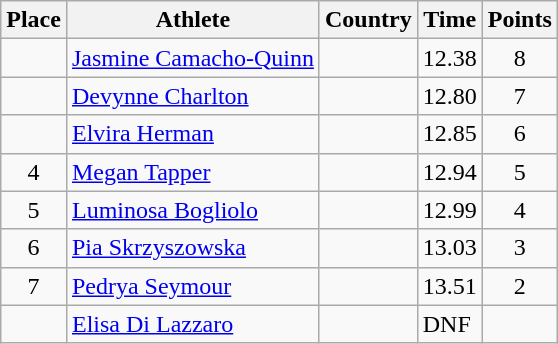<table class="wikitable">
<tr>
<th>Place</th>
<th>Athlete</th>
<th>Country</th>
<th>Time</th>
<th>Points</th>
</tr>
<tr>
<td align=center></td>
<td><a href='#'>Jasmine Camacho-Quinn</a></td>
<td></td>
<td>12.38</td>
<td align=center>8</td>
</tr>
<tr>
<td align=center></td>
<td><a href='#'>Devynne Charlton</a></td>
<td></td>
<td>12.80</td>
<td align=center>7</td>
</tr>
<tr>
<td align=center></td>
<td><a href='#'>Elvira Herman</a></td>
<td></td>
<td>12.85</td>
<td align=center>6</td>
</tr>
<tr>
<td align=center>4</td>
<td><a href='#'>Megan Tapper</a></td>
<td></td>
<td>12.94</td>
<td align=center>5</td>
</tr>
<tr>
<td align=center>5</td>
<td><a href='#'>Luminosa Bogliolo</a></td>
<td></td>
<td>12.99</td>
<td align=center>4</td>
</tr>
<tr>
<td align=center>6</td>
<td><a href='#'>Pia Skrzyszowska</a></td>
<td></td>
<td>13.03</td>
<td align=center>3</td>
</tr>
<tr>
<td align=center>7</td>
<td><a href='#'>Pedrya Seymour</a></td>
<td></td>
<td>13.51</td>
<td align=center>2</td>
</tr>
<tr>
<td align=center></td>
<td><a href='#'>Elisa Di Lazzaro</a></td>
<td></td>
<td>DNF</td>
<td align=center></td>
</tr>
</table>
